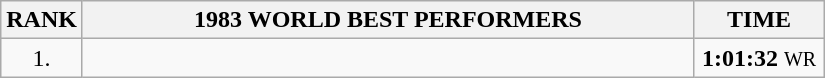<table class=wikitable>
<tr>
<th>RANK</th>
<th align="center" style="width: 25em">1983 WORLD BEST PERFORMERS</th>
<th align="center" style="width: 5em">TIME</th>
</tr>
<tr>
<td align="center">1.</td>
<td></td>
<td align="center"><strong>1:01:32</strong> <small>WR</small></td>
</tr>
</table>
